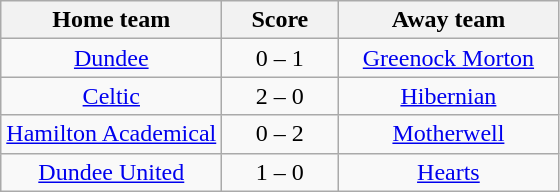<table class="wikitable" style="text-align: center">
<tr>
<th width=140>Home team</th>
<th width=70>Score</th>
<th width=140>Away team</th>
</tr>
<tr>
<td><a href='#'>Dundee</a></td>
<td>0 – 1 </td>
<td><a href='#'>Greenock Morton</a></td>
</tr>
<tr>
<td><a href='#'>Celtic</a></td>
<td>2 – 0</td>
<td><a href='#'>Hibernian</a></td>
</tr>
<tr>
<td><a href='#'>Hamilton Academical</a></td>
<td>0 – 2</td>
<td><a href='#'>Motherwell</a></td>
</tr>
<tr>
<td><a href='#'>Dundee United</a></td>
<td>1 – 0</td>
<td><a href='#'>Hearts</a></td>
</tr>
</table>
